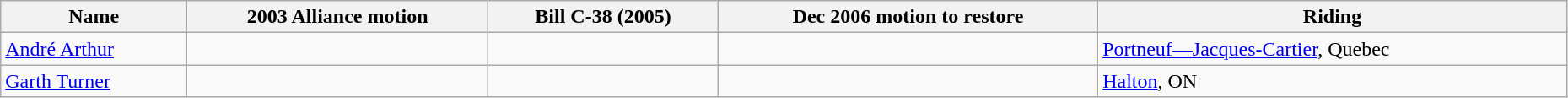<table class="wikitable" border="0" cellpadding="3" width="98%">
<tr>
<th>Name</th>
<th>2003 Alliance motion</th>
<th>Bill C-38 (2005)</th>
<th>Dec 2006 motion to restore</th>
<th>Riding</th>
</tr>
<tr>
<td><a href='#'>André Arthur</a></td>
<td></td>
<td></td>
<td></td>
<td><a href='#'>Portneuf—Jacques-Cartier</a>, Quebec</td>
</tr>
<tr>
<td><a href='#'>Garth Turner</a></td>
<td></td>
<td></td>
<td></td>
<td><a href='#'>Halton</a>, ON</td>
</tr>
</table>
